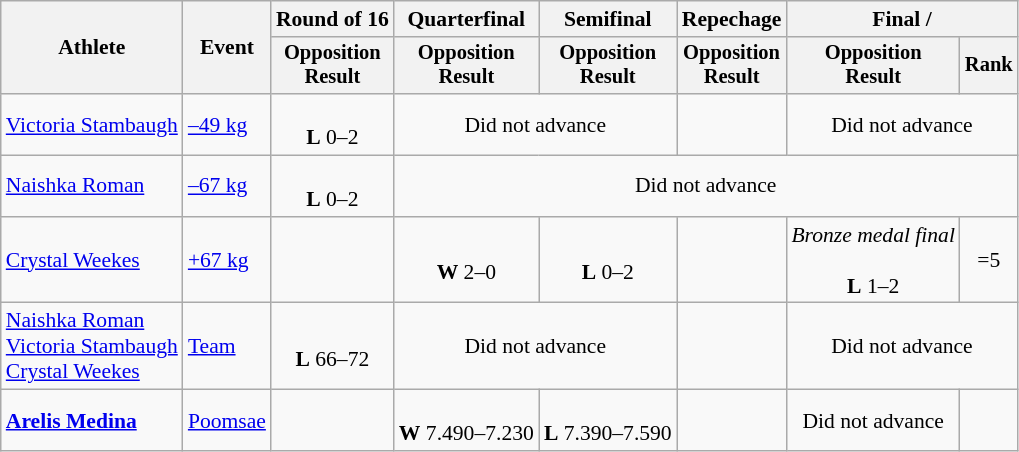<table class=wikitable style=font-size:90%;text-align:center>
<tr>
<th rowspan=2>Athlete</th>
<th rowspan=2>Event</th>
<th>Round of 16</th>
<th>Quarterfinal</th>
<th>Semifinal</th>
<th>Repechage</th>
<th colspan=2>Final / </th>
</tr>
<tr style=font-size:95%>
<th>Opposition<br>Result</th>
<th>Opposition<br>Result</th>
<th>Opposition<br>Result</th>
<th>Opposition<br>Result</th>
<th>Opposition<br>Result</th>
<th>Rank</th>
</tr>
<tr>
<td align=left><a href='#'>Victoria Stambaugh</a></td>
<td align=left><a href='#'>–49 kg</a></td>
<td><br><strong>L</strong> 0–2</td>
<td colspan=2>Did not advance</td>
<td></td>
<td colspan=2>Did not advance</td>
</tr>
<tr>
<td align=left><a href='#'>Naishka Roman</a></td>
<td align=left><a href='#'>–67 kg</a></td>
<td><br><strong>L</strong> 0–2</td>
<td colspan=5>Did not advance</td>
</tr>
<tr>
<td align=left><a href='#'>Crystal Weekes</a></td>
<td align=left><a href='#'>+67 kg</a></td>
<td></td>
<td><br><strong>W</strong> 2–0</td>
<td><br><strong>L</strong> 0–2</td>
<td></td>
<td><em>Bronze medal final</em><br><br><strong>L</strong> 1–2</td>
<td>=5</td>
</tr>
<tr>
<td align=left><a href='#'>Naishka Roman</a><br><a href='#'>Victoria Stambaugh</a><br><a href='#'>Crystal Weekes</a></td>
<td align=left><a href='#'>Team</a></td>
<td><br><strong>L</strong> 66–72</td>
<td colspan=2>Did not advance</td>
<td></td>
<td colspan=2>Did not advance</td>
</tr>
<tr>
<td align=left><strong><a href='#'>Arelis Medina</a></strong></td>
<td align=left><a href='#'>Poomsae</a></td>
<td></td>
<td><br><strong>W</strong> 7.490–7.230</td>
<td><br><strong>L</strong> 7.390–7.590</td>
<td></td>
<td>Did not advance</td>
<td></td>
</tr>
</table>
